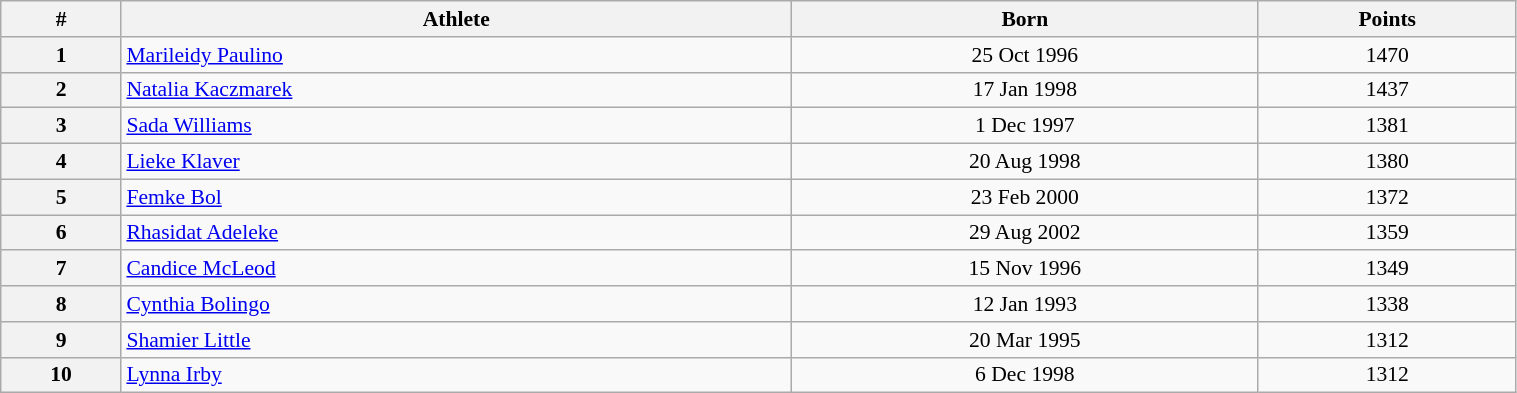<table class="wikitable" width=80% style="font-size:90%; text-align:center;">
<tr>
<th>#</th>
<th>Athlete</th>
<th>Born</th>
<th>Points</th>
</tr>
<tr>
<th>1</th>
<td align=left> <a href='#'>Marileidy Paulino</a></td>
<td>25 Oct 1996</td>
<td>1470</td>
</tr>
<tr>
<th>2</th>
<td align=left> <a href='#'>Natalia Kaczmarek</a></td>
<td>17 Jan 1998</td>
<td>1437</td>
</tr>
<tr>
<th>3</th>
<td align=left> <a href='#'>Sada Williams</a></td>
<td>1 Dec 1997</td>
<td>1381</td>
</tr>
<tr>
<th>4</th>
<td align=left> <a href='#'>Lieke Klaver</a></td>
<td>20 Aug 1998</td>
<td>1380</td>
</tr>
<tr>
<th>5</th>
<td align=left> <a href='#'>Femke Bol</a></td>
<td>23 Feb 2000</td>
<td>1372</td>
</tr>
<tr>
<th>6</th>
<td align=left> <a href='#'>Rhasidat Adeleke</a></td>
<td>29 Aug 2002</td>
<td>1359</td>
</tr>
<tr>
<th>7</th>
<td align=left> <a href='#'>Candice McLeod</a></td>
<td>15 Nov 1996</td>
<td>1349</td>
</tr>
<tr>
<th>8</th>
<td align=left> <a href='#'>Cynthia Bolingo</a></td>
<td>12 Jan 1993</td>
<td>1338</td>
</tr>
<tr>
<th>9</th>
<td align=left> <a href='#'>Shamier Little</a></td>
<td>20 Mar 1995</td>
<td>1312</td>
</tr>
<tr>
<th>10</th>
<td align=left> <a href='#'>Lynna Irby</a></td>
<td>6 Dec 1998</td>
<td>1312</td>
</tr>
</table>
